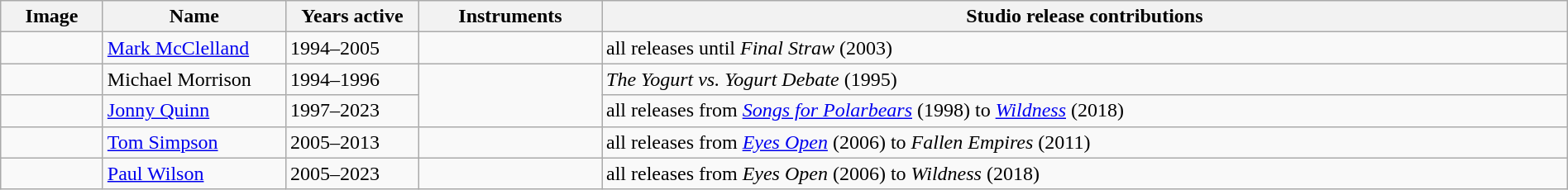<table class="wikitable" width="100%" border="1">
<tr>
<th width="75">Image</th>
<th width="140">Name</th>
<th width="100">Years active</th>
<th width="140">Instruments</th>
<th>Studio release contributions</th>
</tr>
<tr>
<td></td>
<td><a href='#'>Mark McClelland</a></td>
<td>1994–2005</td>
<td></td>
<td>all releases until <em>Final Straw</em> (2003)</td>
</tr>
<tr>
<td></td>
<td>Michael Morrison</td>
<td>1994–1996</td>
<td rowspan="2"></td>
<td><em>The Yogurt vs. Yogurt Debate</em> (1995)</td>
</tr>
<tr>
<td></td>
<td><a href='#'>Jonny Quinn</a></td>
<td>1997–2023</td>
<td>all releases from <em><a href='#'>Songs for Polarbears</a></em> (1998) to <em><a href='#'>Wildness</a></em> (2018)</td>
</tr>
<tr>
<td></td>
<td><a href='#'>Tom Simpson</a></td>
<td>2005–2013 </td>
<td></td>
<td>all releases from <em><a href='#'>Eyes Open</a></em> (2006) to <em>Fallen Empires</em> (2011)</td>
</tr>
<tr>
<td></td>
<td><a href='#'>Paul Wilson</a></td>
<td>2005–2023 </td>
<td></td>
<td>all releases from <em>Eyes Open</em> (2006) to <em>Wildness</em> (2018)</td>
</tr>
</table>
